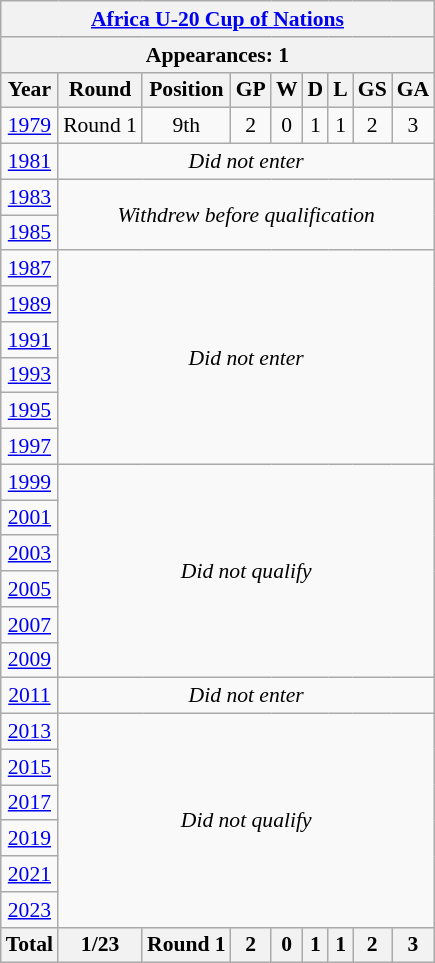<table class="wikitable" style="text-align: center;font-size:90%;">
<tr>
<th colspan=9><a href='#'>Africa U-20 Cup of Nations</a></th>
</tr>
<tr>
<th colspan=9>Appearances: 1</th>
</tr>
<tr>
<th>Year</th>
<th>Round</th>
<th>Position</th>
<th>GP</th>
<th>W</th>
<th>D</th>
<th>L</th>
<th>GS</th>
<th>GA</th>
</tr>
<tr>
<td> <a href='#'>1979</a></td>
<td>Round 1</td>
<td>9th</td>
<td>2</td>
<td>0</td>
<td>1</td>
<td>1</td>
<td>2</td>
<td>3</td>
</tr>
<tr>
<td> <a href='#'>1981</a></td>
<td colspan=8><em>Did not enter</em></td>
</tr>
<tr>
<td> <a href='#'>1983</a></td>
<td colspan=8 rowspan=2><em>Withdrew before qualification</em></td>
</tr>
<tr>
<td> <a href='#'>1985</a></td>
</tr>
<tr>
<td> <a href='#'>1987</a></td>
<td colspan=8 rowspan=6><em>Did not enter</em></td>
</tr>
<tr>
<td> <a href='#'>1989</a></td>
</tr>
<tr>
<td> <a href='#'>1991</a></td>
</tr>
<tr>
<td> <a href='#'>1993</a></td>
</tr>
<tr>
<td> <a href='#'>1995</a></td>
</tr>
<tr>
<td> <a href='#'>1997</a></td>
</tr>
<tr>
<td> <a href='#'>1999</a></td>
<td colspan=8 rowspan=6><em>Did not qualify</em></td>
</tr>
<tr>
<td> <a href='#'>2001</a></td>
</tr>
<tr>
<td> <a href='#'>2003</a></td>
</tr>
<tr>
<td> <a href='#'>2005</a></td>
</tr>
<tr>
<td> <a href='#'>2007</a></td>
</tr>
<tr>
<td> <a href='#'>2009</a></td>
</tr>
<tr>
<td> <a href='#'>2011</a></td>
<td colspan=8><em>Did not enter</em></td>
</tr>
<tr>
<td> <a href='#'>2013</a></td>
<td colspan=8 rowspan=6><em>Did not qualify</em></td>
</tr>
<tr>
<td> <a href='#'>2015</a></td>
</tr>
<tr>
<td> <a href='#'>2017</a></td>
</tr>
<tr>
<td> <a href='#'>2019</a></td>
</tr>
<tr>
<td> <a href='#'>2021</a></td>
</tr>
<tr>
<td> <a href='#'>2023</a></td>
</tr>
<tr>
<th>Total</th>
<th>1/23</th>
<th>Round 1</th>
<th>2</th>
<th>0</th>
<th>1</th>
<th>1</th>
<th>2</th>
<th>3</th>
</tr>
</table>
